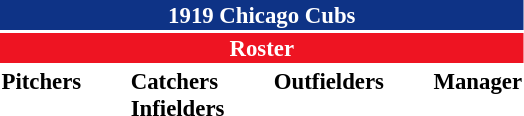<table class="toccolours" style="font-size: 95%;">
<tr>
<th colspan="10" style="background-color: #0e3386; color: white; text-align: center;">1919 Chicago Cubs</th>
</tr>
<tr>
<td colspan="10" style="background-color: #EE1422; color: white; text-align: center;"><strong>Roster</strong></td>
</tr>
<tr>
<td valign="top"><strong>Pitchers</strong><br>








</td>
<td width="25px"></td>
<td valign="top"><strong>Catchers</strong><br>


<strong>Infielders</strong>






</td>
<td width="25px"></td>
<td valign="top"><strong>Outfielders</strong><br>







</td>
<td width="25px"></td>
<td valign="top"><strong>Manager</strong><br></td>
</tr>
</table>
